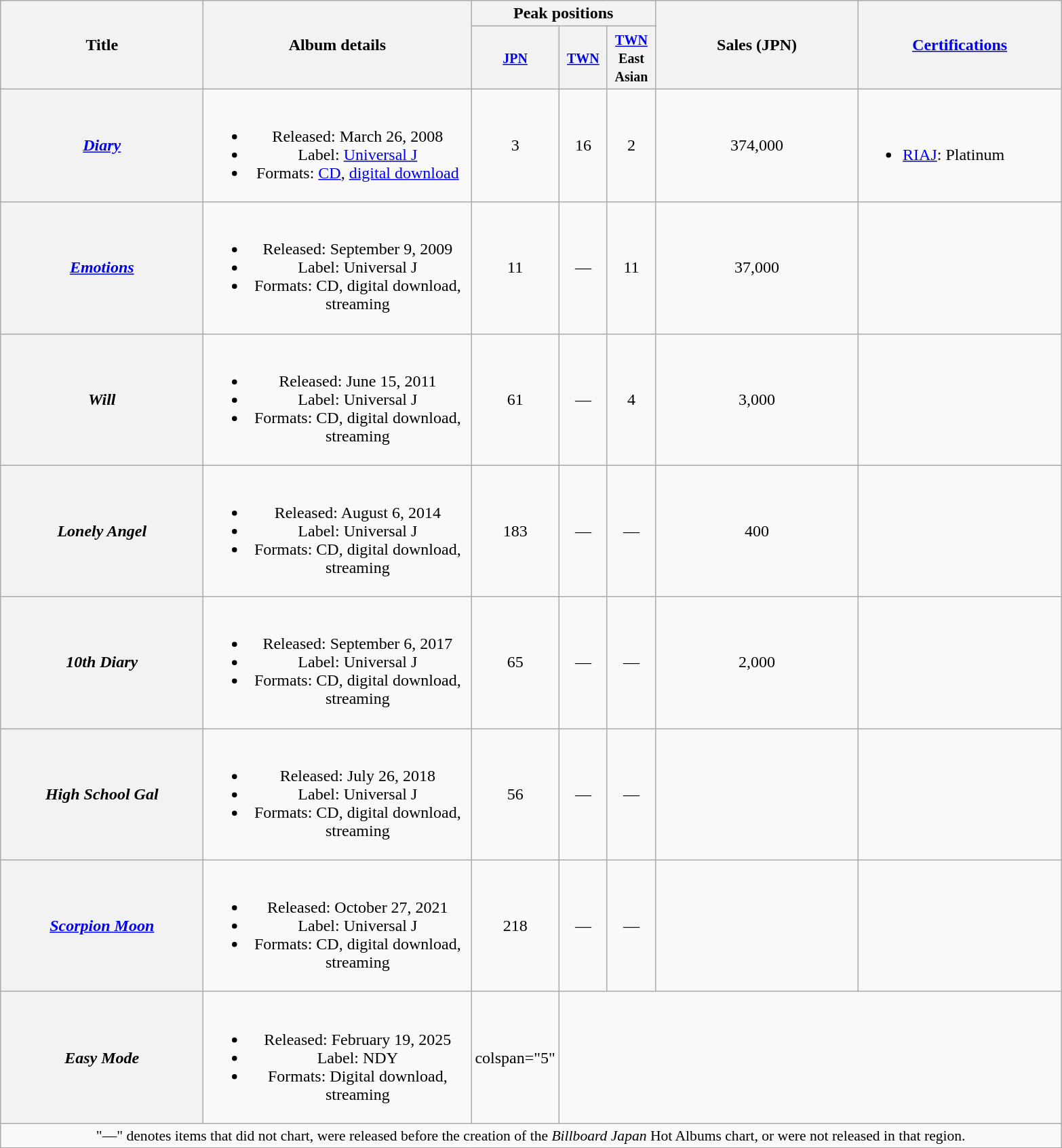<table class="wikitable plainrowheaders" style="text-align:center;">
<tr>
<th style="width:12em;" rowspan="2">Title</th>
<th style="width:16em;" rowspan="2">Album details</th>
<th colspan="3">Peak positions</th>
<th style="width:12em;" rowspan="2">Sales (JPN)</th>
<th style="width:12em;" rowspan="2"><a href='#'>Certifications</a></th>
</tr>
<tr>
<th style="width:2.5em;"><small><a href='#'>JPN</a></small><br></th>
<th style="width:2.5em;"><small><a href='#'>TWN</a></small><br></th>
<th style="width:2.5em;"><small><a href='#'>TWN</a> East Asian</small><br></th>
</tr>
<tr>
<th scope="row"><em><a href='#'>Diary</a></em></th>
<td><br><ul><li>Released: March 26, 2008 </li><li>Label: <a href='#'>Universal J</a></li><li>Formats: <a href='#'>CD</a>, <a href='#'>digital download</a></li></ul></td>
<td>3</td>
<td>16</td>
<td>2</td>
<td>374,000</td>
<td align="left"><br><ul><li><a href='#'>RIAJ</a>: Platinum</li></ul></td>
</tr>
<tr>
<th scope="row"><em><a href='#'>Emotions</a></em></th>
<td><br><ul><li>Released: September 9, 2009 </li><li>Label: Universal J</li><li>Formats: CD, digital download, streaming</li></ul></td>
<td>11</td>
<td>—</td>
<td>11</td>
<td>37,000</td>
<td align="left"></td>
</tr>
<tr>
<th scope="row"><em>Will</em></th>
<td><br><ul><li>Released: June 15, 2011 </li><li>Label: Universal J</li><li>Formats: CD, digital download, streaming</li></ul></td>
<td>61</td>
<td>—</td>
<td>4</td>
<td>3,000</td>
<td align="left"></td>
</tr>
<tr>
<th scope="row"><em>Lonely Angel</em></th>
<td><br><ul><li>Released: August 6, 2014 </li><li>Label: Universal J</li><li>Formats: CD, digital download, streaming</li></ul></td>
<td>183</td>
<td>—</td>
<td>—</td>
<td>400</td>
<td align="left"></td>
</tr>
<tr>
<th scope="row"><em>10th Diary</em></th>
<td><br><ul><li>Released: September 6, 2017 </li><li>Label: Universal J</li><li>Formats: CD, digital download, streaming</li></ul></td>
<td>65</td>
<td>—</td>
<td>—</td>
<td>2,000</td>
<td align="left"></td>
</tr>
<tr>
<th scope="row"><em>High School Gal</em></th>
<td><br><ul><li>Released: July 26, 2018 </li><li>Label: Universal J</li><li>Formats: CD, digital download, streaming</li></ul></td>
<td>56</td>
<td>—</td>
<td>—</td>
<td></td>
<td align="left"></td>
</tr>
<tr>
<th scope="row"><em><a href='#'>Scorpion Moon</a></em></th>
<td><br><ul><li>Released: October 27, 2021</li><li>Label: Universal J</li><li>Formats: CD, digital download, streaming</li></ul></td>
<td>218</td>
<td>—</td>
<td>—</td>
<td></td>
<td></td>
</tr>
<tr>
<th scope="row"><em>Easy Mode</em></th>
<td><br><ul><li>Released: February 19, 2025</li><li>Label: NDY</li><li>Formats: Digital download, streaming</li></ul></td>
<td>colspan="5" </td>
</tr>
<tr>
<td colspan="10" align="center" style="font-size:90%;">"—" denotes items that did not chart, were released before the creation of the <em>Billboard Japan</em> Hot Albums chart, or were not released in that region.</td>
</tr>
</table>
